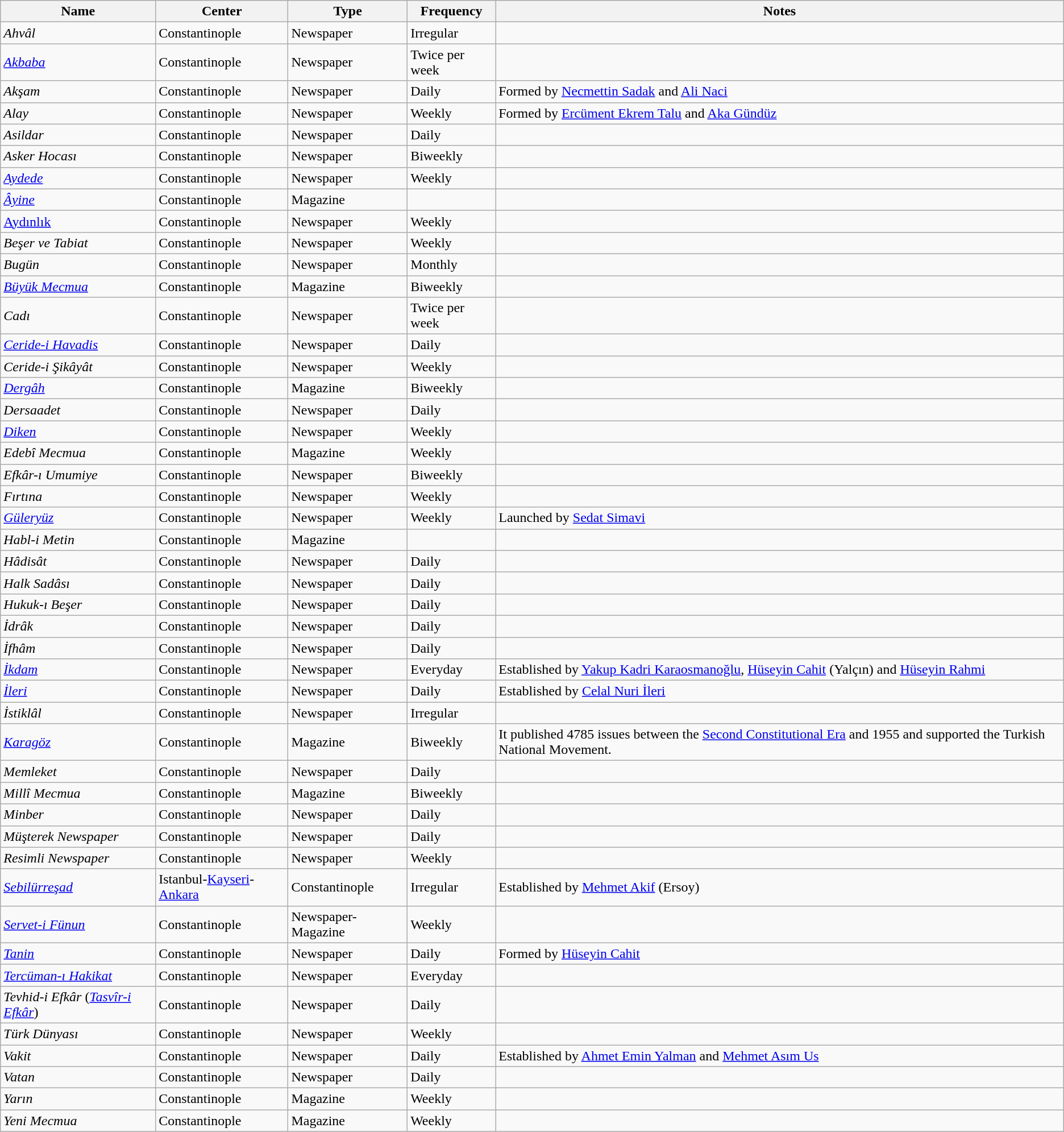<table class="wikitable">
<tr>
<th align="left"><strong>Name</strong></th>
<th align="left"><strong>Center</strong></th>
<th align="left"><strong>Type</strong></th>
<th align="left"><strong>Frequency</strong></th>
<th align="left"><strong>Notes</strong></th>
</tr>
<tr>
<td><em>Ahvâl</em></td>
<td>Constantinople</td>
<td>Newspaper</td>
<td>Irregular</td>
<td></td>
</tr>
<tr>
<td><em><a href='#'>Akbaba</a></em></td>
<td>Constantinople</td>
<td>Newspaper</td>
<td>Twice per week</td>
<td></td>
</tr>
<tr>
<td><em>Akşam</em></td>
<td>Constantinople</td>
<td>Newspaper</td>
<td>Daily</td>
<td>Formed by <a href='#'>Necmettin Sadak</a> and <a href='#'>Ali Naci</a></td>
</tr>
<tr>
<td><em>Alay</em></td>
<td>Constantinople</td>
<td>Newspaper</td>
<td>Weekly</td>
<td>Formed by <a href='#'>Ercüment Ekrem Talu</a> and <a href='#'>Aka Gündüz</a></td>
</tr>
<tr>
<td><em>Asildar</em></td>
<td>Constantinople</td>
<td>Newspaper</td>
<td>Daily</td>
<td></td>
</tr>
<tr>
<td><em>Asker Hocası</em></td>
<td>Constantinople</td>
<td>Newspaper</td>
<td>Biweekly</td>
<td></td>
</tr>
<tr>
<td><em><a href='#'>Aydede</a></em></td>
<td>Constantinople</td>
<td>Newspaper</td>
<td>Weekly</td>
<td></td>
</tr>
<tr>
<td><em><a href='#'>Âyine</a></em></td>
<td>Constantinople</td>
<td>Magazine</td>
<td></td>
<td></td>
</tr>
<tr>
<td><a href='#'>Aydınlık</a></td>
<td>Constantinople</td>
<td>Newspaper</td>
<td>Weekly</td>
<td></td>
</tr>
<tr>
<td><em>Beşer ve Tabiat</em></td>
<td>Constantinople</td>
<td>Newspaper</td>
<td>Weekly</td>
<td></td>
</tr>
<tr>
<td><em>Bugün</em></td>
<td>Constantinople</td>
<td>Newspaper</td>
<td>Monthly</td>
<td></td>
</tr>
<tr>
<td><em><a href='#'>Büyük Mecmua</a></em></td>
<td>Constantinople</td>
<td>Magazine</td>
<td>Biweekly</td>
<td></td>
</tr>
<tr>
<td><em>Cadı</em></td>
<td>Constantinople</td>
<td>Newspaper</td>
<td>Twice per week</td>
<td></td>
</tr>
<tr>
<td><em><a href='#'>Ceride-i Havadis</a></em></td>
<td>Constantinople</td>
<td>Newspaper</td>
<td>Daily</td>
<td></td>
</tr>
<tr>
<td><em>Ceride-i Şikâyât</em></td>
<td>Constantinople</td>
<td>Newspaper</td>
<td>Weekly</td>
<td></td>
</tr>
<tr>
<td><em><a href='#'>Dergâh</a></em></td>
<td>Constantinople</td>
<td>Magazine</td>
<td>Biweekly</td>
<td></td>
</tr>
<tr>
<td><em>Dersaadet</em></td>
<td>Constantinople</td>
<td>Newspaper</td>
<td>Daily</td>
<td></td>
</tr>
<tr>
<td><em><a href='#'>Diken</a></em></td>
<td>Constantinople</td>
<td>Newspaper</td>
<td>Weekly</td>
<td></td>
</tr>
<tr>
<td><em>Edebî Mecmua</em></td>
<td>Constantinople</td>
<td>Magazine</td>
<td>Weekly</td>
<td></td>
</tr>
<tr>
<td><em>Efkâr-ı Umumiye</em></td>
<td>Constantinople</td>
<td>Newspaper</td>
<td>Biweekly</td>
<td></td>
</tr>
<tr>
<td><em>Fırtına</em></td>
<td>Constantinople</td>
<td>Newspaper</td>
<td>Weekly</td>
<td></td>
</tr>
<tr>
<td><em><a href='#'>Güleryüz</a></em></td>
<td>Constantinople</td>
<td>Newspaper</td>
<td>Weekly</td>
<td>Launched by <a href='#'>Sedat Simavi</a></td>
</tr>
<tr>
<td><em>Habl-i Metin</em></td>
<td>Constantinople</td>
<td>Magazine</td>
<td Weekly></td>
</tr>
<tr>
<td><em>Hâdisât</em></td>
<td>Constantinople</td>
<td>Newspaper</td>
<td>Daily</td>
<td></td>
</tr>
<tr>
<td><em>Halk Sadâsı</em></td>
<td>Constantinople</td>
<td>Newspaper</td>
<td>Daily</td>
<td></td>
</tr>
<tr>
<td><em>Hukuk-ı Beşer</em></td>
<td>Constantinople</td>
<td>Newspaper</td>
<td>Daily</td>
<td></td>
</tr>
<tr>
<td><em>İdrâk</em></td>
<td>Constantinople</td>
<td>Newspaper</td>
<td>Daily</td>
<td></td>
</tr>
<tr>
<td><em>İfhâm</em></td>
<td>Constantinople</td>
<td>Newspaper</td>
<td>Daily</td>
<td></td>
</tr>
<tr>
<td><em><a href='#'>İkdam</a></em></td>
<td>Constantinople</td>
<td>Newspaper</td>
<td>Everyday</td>
<td>Established by <a href='#'>Yakup Kadri Karaosmanoğlu</a>, <a href='#'>Hüseyin Cahit</a> (Yalçın) and <a href='#'>Hüseyin Rahmi</a></td>
</tr>
<tr>
<td><em><a href='#'>İleri</a></em></td>
<td>Constantinople</td>
<td>Newspaper</td>
<td>Daily</td>
<td>Established by <a href='#'>Celal Nuri İleri</a></td>
</tr>
<tr>
<td><em>İstiklâl</em></td>
<td>Constantinople</td>
<td>Newspaper</td>
<td>Irregular</td>
<td></td>
</tr>
<tr>
<td><em><a href='#'>Karagöz</a></em></td>
<td>Constantinople</td>
<td>Magazine</td>
<td>Biweekly</td>
<td>It published 4785 issues between the <a href='#'>Second Constitutional Era</a> and 1955 and supported the Turkish National Movement.</td>
</tr>
<tr>
<td><em>Memleket</em></td>
<td>Constantinople</td>
<td>Newspaper</td>
<td>Daily</td>
<td></td>
</tr>
<tr>
<td><em>Millî Mecmua</em></td>
<td>Constantinople</td>
<td>Magazine</td>
<td>Biweekly</td>
<td></td>
</tr>
<tr>
<td><em>Minber</em></td>
<td>Constantinople</td>
<td>Newspaper</td>
<td>Daily</td>
<td></td>
</tr>
<tr>
<td><em>Müşterek Newspaper</em></td>
<td>Constantinople</td>
<td>Newspaper</td>
<td>Daily</td>
<td></td>
</tr>
<tr>
<td><em>Resimli Newspaper</em></td>
<td>Constantinople</td>
<td>Newspaper</td>
<td>Weekly</td>
<td></td>
</tr>
<tr>
<td><em><a href='#'>Sebilürreşad</a></em></td>
<td>Istanbul-<a href='#'>Kayseri</a>-<a href='#'>Ankara</a></td>
<td>Constantinople</td>
<td>Irregular</td>
<td>Established by <a href='#'>Mehmet Akif</a> (Ersoy)</td>
</tr>
<tr>
<td><em><a href='#'>Servet-i Fünun</a></em></td>
<td>Constantinople</td>
<td>Newspaper-Magazine</td>
<td>Weekly</td>
<td></td>
</tr>
<tr>
<td><em><a href='#'>Tanin</a></em></td>
<td>Constantinople</td>
<td>Newspaper</td>
<td>Daily</td>
<td>Formed by <a href='#'>Hüseyin Cahit</a></td>
</tr>
<tr>
<td><em><a href='#'>Tercüman-ı Hakikat</a></em></td>
<td>Constantinople</td>
<td>Newspaper</td>
<td>Everyday</td>
<td></td>
</tr>
<tr>
<td><em>Tevhid-i Efkâr</em> (<em><a href='#'>Tasvîr-i Efkâr</a></em>)</td>
<td>Constantinople</td>
<td>Newspaper</td>
<td>Daily</td>
<td></td>
</tr>
<tr>
<td><em>Türk Dünyası</em></td>
<td>Constantinople</td>
<td>Newspaper</td>
<td>Weekly</td>
<td></td>
</tr>
<tr>
<td><em>Vakit</em></td>
<td>Constantinople</td>
<td>Newspaper</td>
<td>Daily</td>
<td>Established by <a href='#'>Ahmet Emin Yalman</a> and <a href='#'>Mehmet Asım Us</a></td>
</tr>
<tr>
<td><em>Vatan</em></td>
<td>Constantinople</td>
<td>Newspaper</td>
<td>Daily</td>
<td></td>
</tr>
<tr>
<td><em>Yarın</em></td>
<td>Constantinople</td>
<td>Magazine</td>
<td>Weekly</td>
<td></td>
</tr>
<tr>
<td><em>Yeni Mecmua</em></td>
<td>Constantinople</td>
<td>Magazine</td>
<td>Weekly</td>
<td></td>
</tr>
</table>
